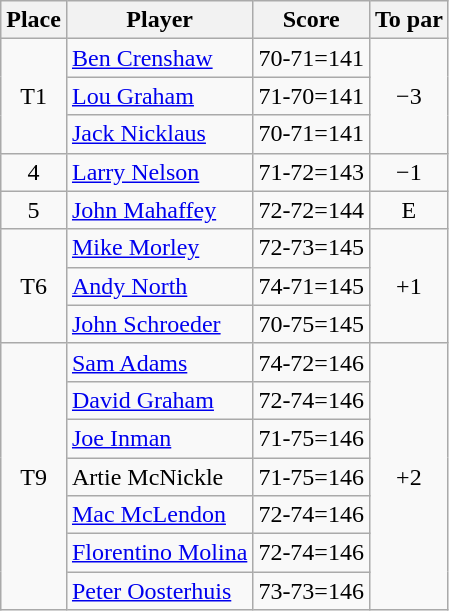<table class="wikitable">
<tr>
<th>Place</th>
<th>Player</th>
<th>Score</th>
<th>To par</th>
</tr>
<tr>
<td rowspan=3 align=center>T1</td>
<td> <a href='#'>Ben Crenshaw</a></td>
<td align=center>70-71=141</td>
<td rowspan=3 align=center>−3</td>
</tr>
<tr>
<td> <a href='#'>Lou Graham</a></td>
<td align=center>71-70=141</td>
</tr>
<tr>
<td> <a href='#'>Jack Nicklaus</a></td>
<td align=center>70-71=141</td>
</tr>
<tr>
<td align=center>4</td>
<td> <a href='#'>Larry Nelson</a></td>
<td align=center>71-72=143</td>
<td align=center>−1</td>
</tr>
<tr>
<td align=center>5</td>
<td> <a href='#'>John Mahaffey</a></td>
<td align=center>72-72=144</td>
<td align=center>E</td>
</tr>
<tr>
<td rowspan=3 align=center>T6</td>
<td> <a href='#'>Mike Morley</a></td>
<td align=center>72-73=145</td>
<td rowspan=3 align=center>+1</td>
</tr>
<tr>
<td> <a href='#'>Andy North</a></td>
<td align=center>74-71=145</td>
</tr>
<tr>
<td> <a href='#'>John Schroeder</a></td>
<td align=center>70-75=145</td>
</tr>
<tr>
<td rowspan=7 align=center>T9</td>
<td> <a href='#'>Sam Adams</a></td>
<td align=center>74-72=146</td>
<td rowspan=7 align=center>+2</td>
</tr>
<tr>
<td> <a href='#'>David Graham</a></td>
<td align=center>72-74=146</td>
</tr>
<tr>
<td> <a href='#'>Joe Inman</a></td>
<td align=center>71-75=146</td>
</tr>
<tr>
<td> Artie McNickle</td>
<td align=center>71-75=146</td>
</tr>
<tr>
<td> <a href='#'>Mac McLendon</a></td>
<td align=center>72-74=146</td>
</tr>
<tr>
<td> <a href='#'>Florentino Molina</a></td>
<td align=center>72-74=146</td>
</tr>
<tr>
<td> <a href='#'>Peter Oosterhuis</a></td>
<td align=center>73-73=146</td>
</tr>
</table>
